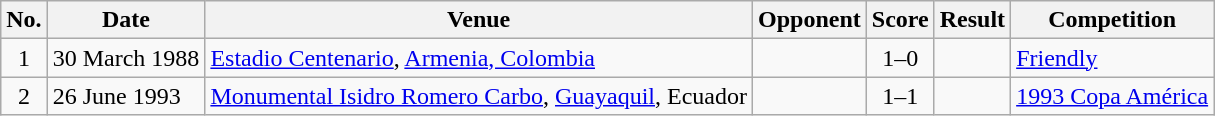<table class="wikitable sortable">
<tr>
<th scope="col">No.</th>
<th scope="col">Date</th>
<th scope="col">Venue</th>
<th scope="col">Opponent</th>
<th scope="col">Score</th>
<th scope="col">Result</th>
<th scope="col">Competition</th>
</tr>
<tr>
<td align="center">1</td>
<td>30 March 1988</td>
<td><a href='#'>Estadio Centenario</a>, <a href='#'>Armenia, Colombia</a></td>
<td></td>
<td align="center">1–0</td>
<td></td>
<td><a href='#'>Friendly</a></td>
</tr>
<tr>
<td align="center">2</td>
<td>26 June 1993</td>
<td><a href='#'>Monumental Isidro Romero Carbo</a>, <a href='#'>Guayaquil</a>, Ecuador</td>
<td></td>
<td align="center">1–1</td>
<td></td>
<td><a href='#'>1993 Copa América</a></td>
</tr>
</table>
